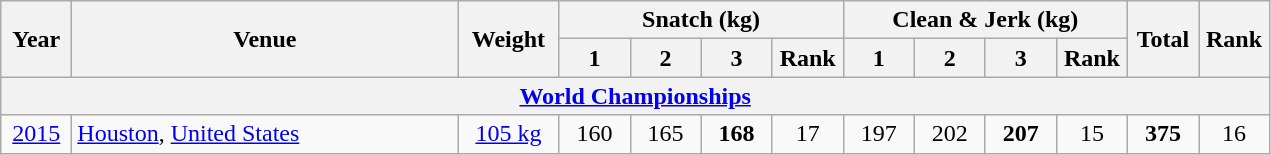<table class="wikitable" style="text-align:center;">
<tr>
<th rowspan=2 width=40>Year</th>
<th rowspan=2 width=250>Venue</th>
<th rowspan=2 width=60>Weight</th>
<th colspan=4>Snatch (kg)</th>
<th colspan=4>Clean & Jerk (kg)</th>
<th rowspan=2 width=40>Total</th>
<th rowspan=2 width=40>Rank</th>
</tr>
<tr>
<th width=40>1</th>
<th width=40>2</th>
<th width=40>3</th>
<th width=40>Rank</th>
<th width=40>1</th>
<th width=40>2</th>
<th width=40>3</th>
<th width=40>Rank</th>
</tr>
<tr>
<th colspan=13><a href='#'>World Championships</a></th>
</tr>
<tr>
<td><a href='#'>2015</a></td>
<td align=left> <a href='#'>Houston</a>, <a href='#'>United States</a></td>
<td><a href='#'>105 kg</a></td>
<td>160</td>
<td>165</td>
<td><strong>168</strong></td>
<td>17</td>
<td>197</td>
<td>202</td>
<td><strong>207</strong></td>
<td>15</td>
<td><strong>375</strong></td>
<td>16</td>
</tr>
</table>
